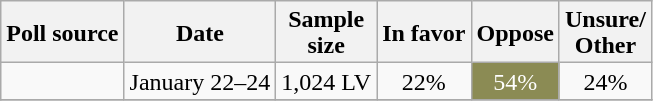<table class="wikitable sortable collapsible" style="text-align:center;line-height:17px">
<tr>
<th>Poll source</th>
<th>Date</th>
<th>Sample<br>size</th>
<th>In favor</th>
<th>Oppose</th>
<th>Unsure/<br>Other</th>
</tr>
<tr>
<td></td>
<td>January 22–24</td>
<td>1,024 LV</td>
<td>22%</td>
<td style="background:#8B8B54; color: white">54%</td>
<td>24%</td>
</tr>
<tr>
</tr>
</table>
